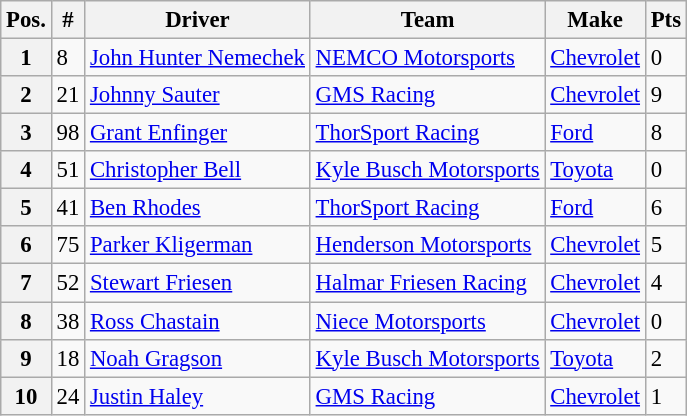<table class="wikitable" style="font-size:95%">
<tr>
<th>Pos.</th>
<th>#</th>
<th>Driver</th>
<th>Team</th>
<th>Make</th>
<th>Pts</th>
</tr>
<tr>
<th>1</th>
<td>8</td>
<td><a href='#'>John Hunter Nemechek</a></td>
<td><a href='#'>NEMCO Motorsports</a></td>
<td><a href='#'>Chevrolet</a></td>
<td>0</td>
</tr>
<tr>
<th>2</th>
<td>21</td>
<td><a href='#'>Johnny Sauter</a></td>
<td><a href='#'>GMS Racing</a></td>
<td><a href='#'>Chevrolet</a></td>
<td>9</td>
</tr>
<tr>
<th>3</th>
<td>98</td>
<td><a href='#'>Grant Enfinger</a></td>
<td><a href='#'>ThorSport Racing</a></td>
<td><a href='#'>Ford</a></td>
<td>8</td>
</tr>
<tr>
<th>4</th>
<td>51</td>
<td><a href='#'>Christopher Bell</a></td>
<td><a href='#'>Kyle Busch Motorsports</a></td>
<td><a href='#'>Toyota</a></td>
<td>0</td>
</tr>
<tr>
<th>5</th>
<td>41</td>
<td><a href='#'>Ben Rhodes</a></td>
<td><a href='#'>ThorSport Racing</a></td>
<td><a href='#'>Ford</a></td>
<td>6</td>
</tr>
<tr>
<th>6</th>
<td>75</td>
<td><a href='#'>Parker Kligerman</a></td>
<td><a href='#'>Henderson Motorsports</a></td>
<td><a href='#'>Chevrolet</a></td>
<td>5</td>
</tr>
<tr>
<th>7</th>
<td>52</td>
<td><a href='#'>Stewart Friesen</a></td>
<td><a href='#'>Halmar Friesen Racing</a></td>
<td><a href='#'>Chevrolet</a></td>
<td>4</td>
</tr>
<tr>
<th>8</th>
<td>38</td>
<td><a href='#'>Ross Chastain</a></td>
<td><a href='#'>Niece Motorsports</a></td>
<td><a href='#'>Chevrolet</a></td>
<td>0</td>
</tr>
<tr>
<th>9</th>
<td>18</td>
<td><a href='#'>Noah Gragson</a></td>
<td><a href='#'>Kyle Busch Motorsports</a></td>
<td><a href='#'>Toyota</a></td>
<td>2</td>
</tr>
<tr>
<th>10</th>
<td>24</td>
<td><a href='#'>Justin Haley</a></td>
<td><a href='#'>GMS Racing</a></td>
<td><a href='#'>Chevrolet</a></td>
<td>1</td>
</tr>
</table>
